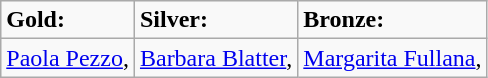<table class="wikitable">
<tr>
<td !align="center"><strong>Gold:</strong> </td>
<td !align="center"><strong>Silver:</strong> </td>
<td !align="center"><strong>Bronze:</strong> </td>
</tr>
<tr>
<td><a href='#'>Paola Pezzo</a>, </td>
<td><a href='#'>Barbara Blatter</a>, </td>
<td><a href='#'>Margarita Fullana</a>, </td>
</tr>
</table>
